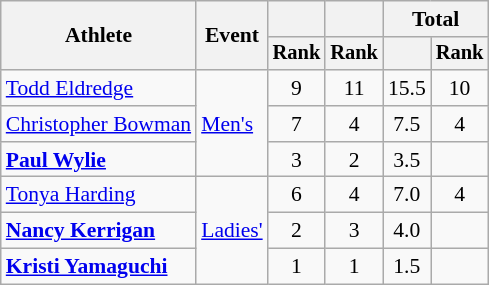<table class=wikitable style=font-size:90%;text-align:center>
<tr>
<th rowspan=2>Athlete</th>
<th rowspan=2>Event</th>
<th></th>
<th></th>
<th colspan=2>Total</th>
</tr>
<tr style=font-size:95%>
<th>Rank</th>
<th>Rank</th>
<th></th>
<th>Rank</th>
</tr>
<tr>
<td align=left><a href='#'>Todd Eldredge</a></td>
<td align=left rowspan=3><a href='#'>Men's</a></td>
<td>9</td>
<td>11</td>
<td>15.5</td>
<td>10</td>
</tr>
<tr>
<td align=left><a href='#'>Christopher Bowman</a></td>
<td>7</td>
<td>4</td>
<td>7.5</td>
<td>4</td>
</tr>
<tr>
<td align=left><strong><a href='#'>Paul Wylie</a></strong></td>
<td>3</td>
<td>2</td>
<td>3.5</td>
<td></td>
</tr>
<tr>
<td align=left><a href='#'>Tonya Harding</a></td>
<td align=left rowspan=3><a href='#'>Ladies'</a></td>
<td>6</td>
<td>4</td>
<td>7.0</td>
<td>4</td>
</tr>
<tr>
<td align=left><strong><a href='#'>Nancy Kerrigan</a></strong></td>
<td>2</td>
<td>3</td>
<td>4.0</td>
<td></td>
</tr>
<tr>
<td align=left><strong><a href='#'>Kristi Yamaguchi</a></strong></td>
<td>1</td>
<td>1</td>
<td>1.5</td>
<td></td>
</tr>
</table>
